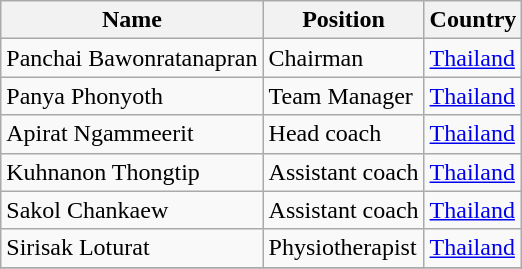<table class="wikitable">
<tr>
<th>Name</th>
<th>Position</th>
<th>Country</th>
</tr>
<tr style="text-align:left;">
<td>Panchai Bawonratanapran</td>
<td>Chairman</td>
<td> <a href='#'>Thailand</a></td>
</tr>
<tr style="text-align:left;">
<td>Panya Phonyoth</td>
<td>Team Manager</td>
<td> <a href='#'>Thailand</a></td>
</tr>
<tr style="text-align:left;">
<td>Apirat Ngammeerit</td>
<td>Head coach</td>
<td> <a href='#'>Thailand</a></td>
</tr>
<tr style="text-align:left;">
<td>Kuhnanon Thongtip</td>
<td>Assistant coach</td>
<td> <a href='#'>Thailand</a></td>
</tr>
<tr style="text-align:left;">
<td>Sakol Chankaew</td>
<td>Assistant coach</td>
<td> <a href='#'>Thailand</a></td>
</tr>
<tr style="text-align:left;">
<td>Sirisak Loturat</td>
<td>Physiotherapist</td>
<td> <a href='#'>Thailand</a></td>
</tr>
<tr>
</tr>
</table>
